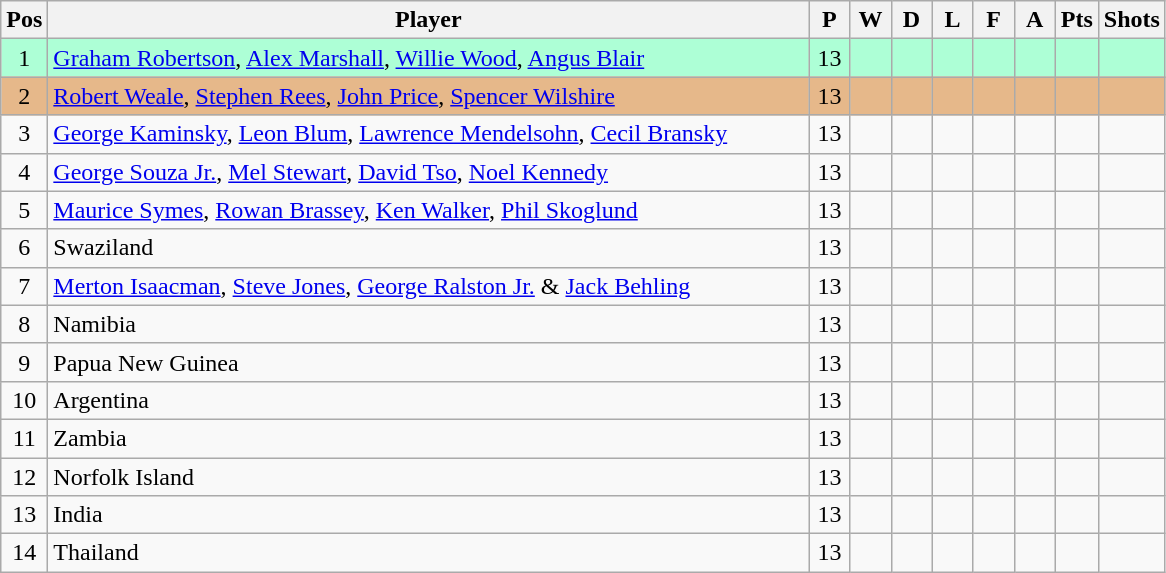<table class="wikitable" style="font-size: 100%">
<tr>
<th width=20>Pos</th>
<th width=500>Player</th>
<th width=20>P</th>
<th width=20>W</th>
<th width=20>D</th>
<th width=20>L</th>
<th width=20>F</th>
<th width=20>A</th>
<th width=20>Pts</th>
<th width=30>Shots</th>
</tr>
<tr align=center style="background: #ADFFD6;">
<td>1</td>
<td align="left"> <a href='#'>Graham Robertson</a>, <a href='#'>Alex Marshall</a>, <a href='#'>Willie Wood</a>, <a href='#'>Angus Blair</a></td>
<td>13</td>
<td></td>
<td></td>
<td></td>
<td></td>
<td></td>
<td></td>
<td></td>
</tr>
<tr align=center style="background: #E6B88A;">
<td>2</td>
<td align="left"> <a href='#'>Robert Weale</a>, <a href='#'>Stephen Rees</a>, <a href='#'>John Price</a>, <a href='#'>Spencer Wilshire</a></td>
<td>13</td>
<td></td>
<td></td>
<td></td>
<td></td>
<td></td>
<td></td>
<td></td>
</tr>
<tr align=center>
<td>3</td>
<td align="left"> <a href='#'>George Kaminsky</a>, <a href='#'>Leon Blum</a>, <a href='#'>Lawrence Mendelsohn</a>, <a href='#'>Cecil Bransky</a></td>
<td>13</td>
<td></td>
<td></td>
<td></td>
<td></td>
<td></td>
<td></td>
<td></td>
</tr>
<tr align=center>
<td>4</td>
<td align="left"> <a href='#'>George Souza Jr.</a>, <a href='#'>Mel Stewart</a>, <a href='#'>David Tso</a>, <a href='#'>Noel Kennedy</a></td>
<td>13</td>
<td></td>
<td></td>
<td></td>
<td></td>
<td></td>
<td></td>
<td></td>
</tr>
<tr align=center>
<td>5</td>
<td align="left"> <a href='#'>Maurice Symes</a>, <a href='#'>Rowan Brassey</a>, <a href='#'>Ken Walker</a>, <a href='#'>Phil Skoglund</a></td>
<td>13</td>
<td></td>
<td></td>
<td></td>
<td></td>
<td></td>
<td></td>
<td></td>
</tr>
<tr align=center>
<td>6</td>
<td align="left"> Swaziland</td>
<td>13</td>
<td></td>
<td></td>
<td></td>
<td></td>
<td></td>
<td></td>
<td></td>
</tr>
<tr align=center>
<td>7</td>
<td align="left"> <a href='#'>Merton Isaacman</a>, <a href='#'>Steve Jones</a>, <a href='#'>George Ralston Jr.</a> & <a href='#'>Jack Behling</a></td>
<td>13</td>
<td></td>
<td></td>
<td></td>
<td></td>
<td></td>
<td></td>
<td></td>
</tr>
<tr align=center>
<td>8</td>
<td align="left"> Namibia</td>
<td>13</td>
<td></td>
<td></td>
<td></td>
<td></td>
<td></td>
<td></td>
<td></td>
</tr>
<tr align=center>
<td>9</td>
<td align="left"> Papua New Guinea</td>
<td>13</td>
<td></td>
<td></td>
<td></td>
<td></td>
<td></td>
<td></td>
<td></td>
</tr>
<tr align=center>
<td>10</td>
<td align="left"> Argentina</td>
<td>13</td>
<td></td>
<td></td>
<td></td>
<td></td>
<td></td>
<td></td>
<td></td>
</tr>
<tr align=center>
<td>11</td>
<td align="left"> Zambia</td>
<td>13</td>
<td></td>
<td></td>
<td></td>
<td></td>
<td></td>
<td></td>
<td></td>
</tr>
<tr align=center>
<td>12</td>
<td align="left"> Norfolk Island</td>
<td>13</td>
<td></td>
<td></td>
<td></td>
<td></td>
<td></td>
<td></td>
<td></td>
</tr>
<tr align=center>
<td>13</td>
<td align="left"> India</td>
<td>13</td>
<td></td>
<td></td>
<td></td>
<td></td>
<td></td>
<td></td>
<td></td>
</tr>
<tr align=center>
<td>14</td>
<td align="left"> Thailand</td>
<td>13</td>
<td></td>
<td></td>
<td></td>
<td></td>
<td></td>
<td></td>
<td></td>
</tr>
</table>
